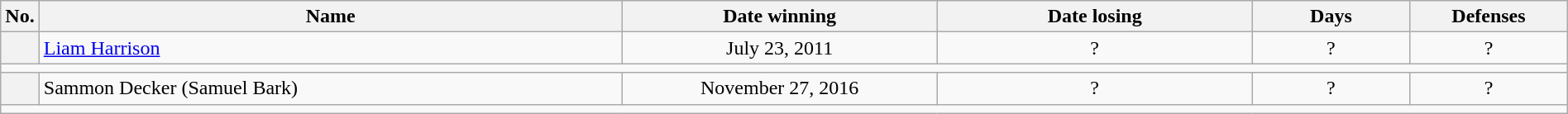<table class="wikitable" style="width:100%;">
<tr>
<th style="width:1%;">No.</th>
<th style="width:37%;">Name</th>
<th style="width:20%;">Date winning</th>
<th style="width:20%;">Date losing</th>
<th data-sort-type="number" style="width:10%;">Days</th>
<th data-sort-type="number" style="width:10%;">Defenses</th>
</tr>
<tr align=center>
<th></th>
<td align=left> <a href='#'>Liam Harrison</a></td>
<td>July 23, 2011</td>
<td>?</td>
<td>?</td>
<td>?</td>
</tr>
<tr>
<td colspan="6"></td>
</tr>
<tr align=center>
<th></th>
<td align=left> Sammon Decker (Samuel Bark)</td>
<td>November 27, 2016</td>
<td>?</td>
<td>?</td>
<td>?</td>
</tr>
<tr>
<td colspan="6"></td>
</tr>
</table>
